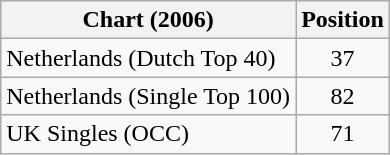<table class="wikitable sortable plainrowheaders">
<tr>
<th scope="col">Chart (2006)</th>
<th scope="col">Position</th>
</tr>
<tr>
<td>Netherlands (Dutch Top 40)</td>
<td align="center">37</td>
</tr>
<tr>
<td>Netherlands (Single Top 100)</td>
<td align="center">82</td>
</tr>
<tr>
<td>UK Singles (OCC)</td>
<td align="center">71</td>
</tr>
</table>
